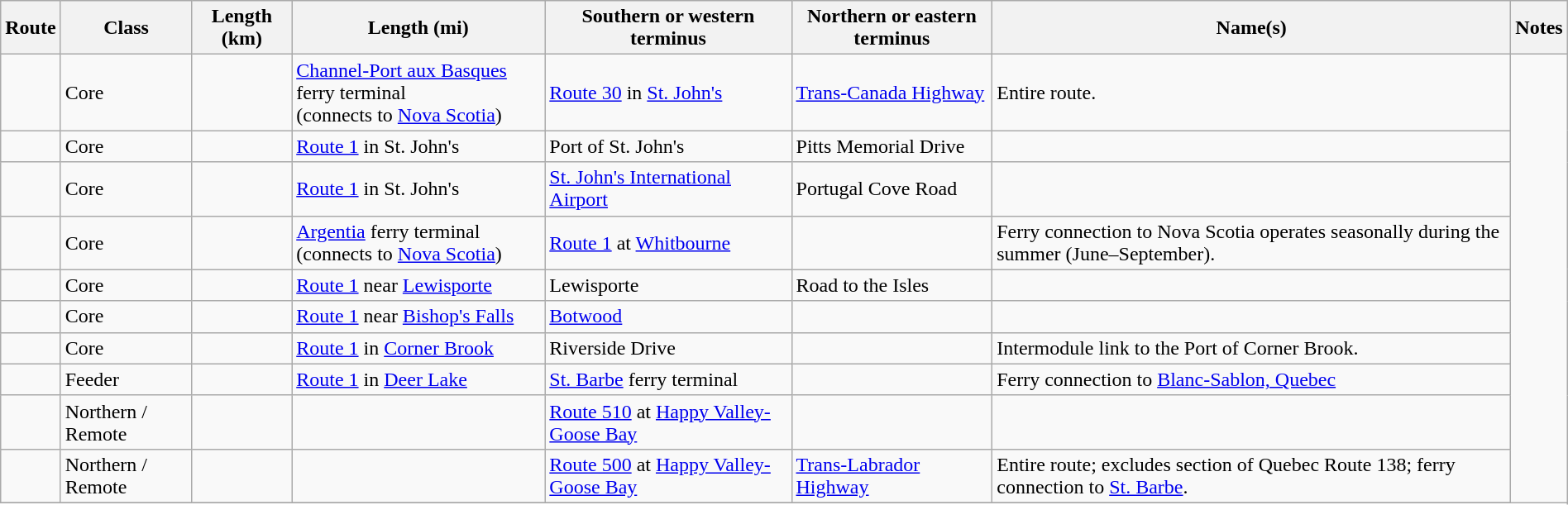<table class="wikitable sortable" width="100%">
<tr>
<th>Route</th>
<th>Class</th>
<th>Length (km)</th>
<th>Length (mi)</th>
<th class="unsortable">Southern or western terminus</th>
<th class="unsortable">Northern or eastern terminus</th>
<th class="unsortable">Name(s)</th>
<th class="unsortable">Notes</th>
</tr>
<tr>
<td></td>
<td>Core</td>
<td></td>
<td><a href='#'>Channel-Port aux Basques</a> ferry terminal<br>(connects to <a href='#'>Nova Scotia</a>)</td>
<td><a href='#'>Route 30</a> in <a href='#'>St. John's</a></td>
<td><a href='#'>Trans-Canada Highway</a></td>
<td>Entire route.</td>
</tr>
<tr>
<td></td>
<td>Core</td>
<td></td>
<td><a href='#'>Route 1</a> in St. John's</td>
<td>Port of St. John's</td>
<td>Pitts Memorial Drive</td>
<td></td>
</tr>
<tr>
<td></td>
<td>Core</td>
<td></td>
<td><a href='#'>Route 1</a> in St. John's</td>
<td><a href='#'>St. John's International Airport</a></td>
<td>Portugal Cove Road</td>
<td></td>
</tr>
<tr>
<td></td>
<td>Core</td>
<td></td>
<td><a href='#'>Argentia</a> ferry terminal<br>(connects to <a href='#'>Nova Scotia</a>)</td>
<td><a href='#'>Route 1</a> at <a href='#'>Whitbourne</a></td>
<td></td>
<td>Ferry connection to Nova Scotia operates seasonally during the summer (June–September).</td>
</tr>
<tr>
<td></td>
<td>Core</td>
<td></td>
<td><a href='#'>Route 1</a> near <a href='#'>Lewisporte</a></td>
<td>Lewisporte</td>
<td>Road to the Isles</td>
<td></td>
</tr>
<tr>
<td></td>
<td>Core</td>
<td></td>
<td><a href='#'>Route 1</a> near <a href='#'>Bishop's Falls</a></td>
<td><a href='#'>Botwood</a></td>
<td></td>
<td></td>
</tr>
<tr>
<td></td>
<td>Core</td>
<td></td>
<td><a href='#'>Route 1</a> in <a href='#'>Corner Brook</a></td>
<td>Riverside Drive</td>
<td></td>
<td>Intermodule link to the Port of Corner Brook.</td>
</tr>
<tr>
<td></td>
<td>Feeder</td>
<td></td>
<td><a href='#'>Route 1</a> in <a href='#'>Deer Lake</a></td>
<td><a href='#'>St. Barbe</a> ferry terminal</td>
<td></td>
<td>Ferry connection to <a href='#'>Blanc-Sablon, Quebec</a></td>
</tr>
<tr>
<td></td>
<td>Northern / Remote</td>
<td></td>
<td></td>
<td><a href='#'>Route 510</a> at <a href='#'>Happy Valley-Goose Bay</a></td>
<td></td>
<td></td>
</tr>
<tr>
<td></td>
<td>Northern / Remote</td>
<td></td>
<td></td>
<td><a href='#'>Route 500</a> at <a href='#'>Happy Valley-Goose Bay</a></td>
<td><a href='#'>Trans-Labrador Highway</a></td>
<td>Entire route; excludes  section of Quebec Route 138; ferry connection to <a href='#'>St. Barbe</a>.</td>
</tr>
<tr>
</tr>
</table>
